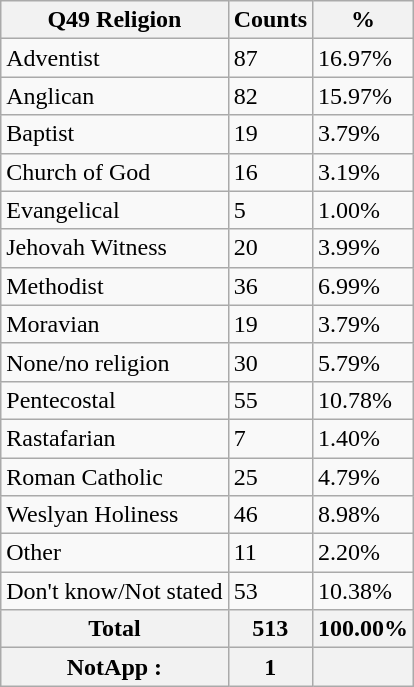<table class="wikitable sortable">
<tr>
<th>Q49 Religion</th>
<th>Counts</th>
<th>%</th>
</tr>
<tr>
<td>Adventist</td>
<td>87</td>
<td>16.97%</td>
</tr>
<tr>
<td>Anglican</td>
<td>82</td>
<td>15.97%</td>
</tr>
<tr>
<td>Baptist</td>
<td>19</td>
<td>3.79%</td>
</tr>
<tr>
<td>Church of God</td>
<td>16</td>
<td>3.19%</td>
</tr>
<tr>
<td>Evangelical</td>
<td>5</td>
<td>1.00%</td>
</tr>
<tr>
<td>Jehovah Witness</td>
<td>20</td>
<td>3.99%</td>
</tr>
<tr>
<td>Methodist</td>
<td>36</td>
<td>6.99%</td>
</tr>
<tr>
<td>Moravian</td>
<td>19</td>
<td>3.79%</td>
</tr>
<tr>
<td>None/no religion</td>
<td>30</td>
<td>5.79%</td>
</tr>
<tr>
<td>Pentecostal</td>
<td>55</td>
<td>10.78%</td>
</tr>
<tr>
<td>Rastafarian</td>
<td>7</td>
<td>1.40%</td>
</tr>
<tr>
<td>Roman Catholic</td>
<td>25</td>
<td>4.79%</td>
</tr>
<tr>
<td>Weslyan Holiness</td>
<td>46</td>
<td>8.98%</td>
</tr>
<tr>
<td>Other</td>
<td>11</td>
<td>2.20%</td>
</tr>
<tr>
<td>Don't know/Not stated</td>
<td>53</td>
<td>10.38%</td>
</tr>
<tr>
<th>Total</th>
<th>513</th>
<th>100.00%</th>
</tr>
<tr>
<th>NotApp :</th>
<th>1</th>
<th></th>
</tr>
</table>
